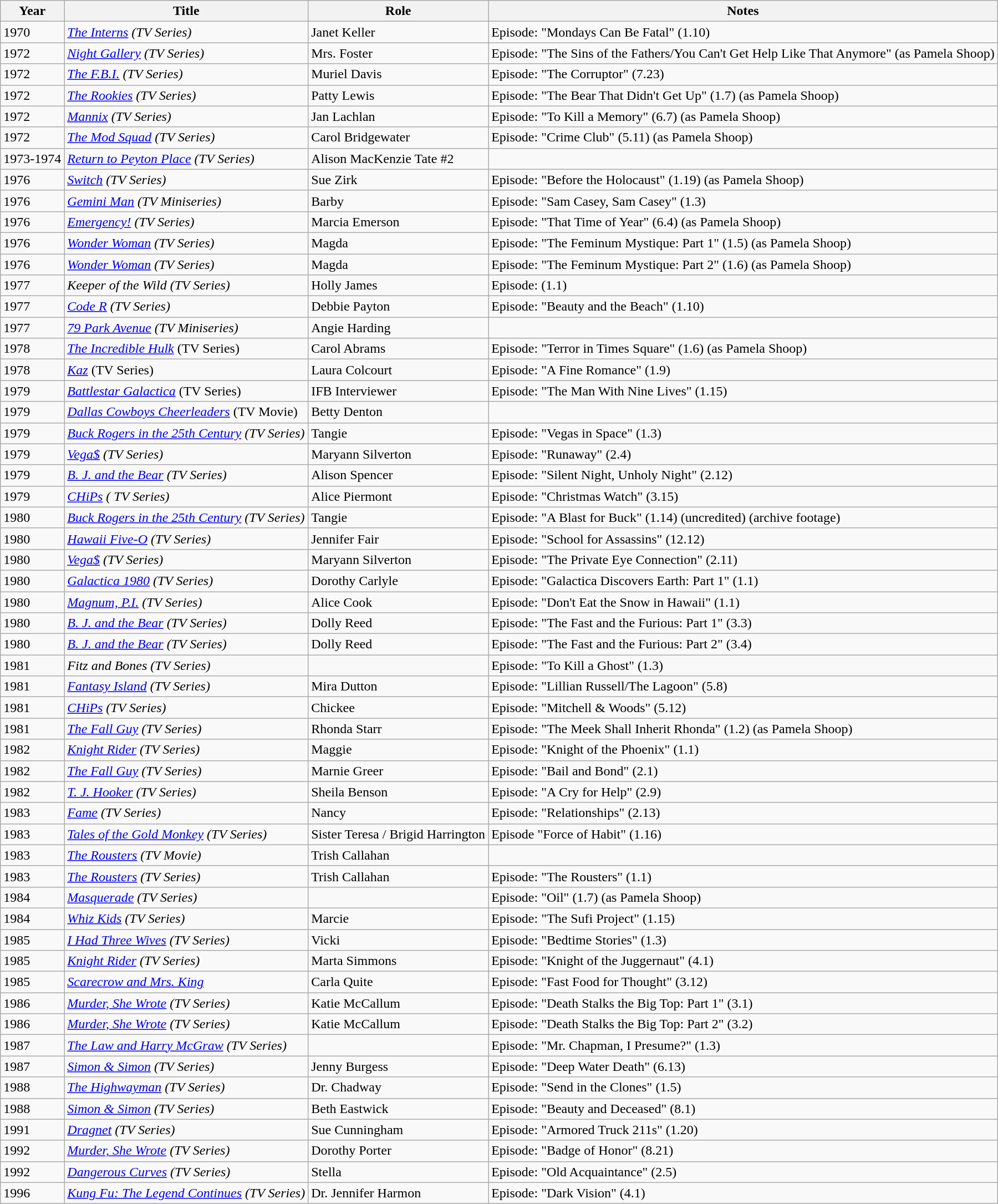<table class=wikitable>
<tr>
<th>Year</th>
<th>Title</th>
<th>Role</th>
<th>Notes</th>
</tr>
<tr>
<td>1970</td>
<td><em><a href='#'>The Interns</a> (TV Series)</em></td>
<td>Janet Keller</td>
<td>Episode: "Mondays Can Be Fatal" (1.10)</td>
</tr>
<tr>
<td>1972</td>
<td><em><a href='#'>Night Gallery</a> (TV Series)</em></td>
<td>Mrs. Foster</td>
<td>Episode: "The Sins of the Fathers/You Can't Get Help Like That Anymore" (as Pamela Shoop)</td>
</tr>
<tr>
<td>1972</td>
<td><em><a href='#'>The F.B.I.</a> (TV Series)</em></td>
<td>Muriel Davis</td>
<td>Episode: "The Corruptor" (7.23)</td>
</tr>
<tr>
<td>1972</td>
<td><em><a href='#'>The Rookies</a> (TV Series)</em></td>
<td>Patty Lewis</td>
<td>Episode: "The Bear That Didn't Get Up" (1.7) (as Pamela Shoop)</td>
</tr>
<tr>
<td>1972</td>
<td><em><a href='#'>Mannix</a> (TV Series)</em></td>
<td>Jan Lachlan</td>
<td>Episode: "To Kill a Memory" (6.7) (as Pamela Shoop)</td>
</tr>
<tr>
<td>1972</td>
<td><em><a href='#'>The Mod Squad</a> (TV Series)</em></td>
<td>Carol Bridgewater</td>
<td>Episode: "Crime Club" (5.11) (as Pamela Shoop)</td>
</tr>
<tr>
<td>1973-1974</td>
<td><em><a href='#'>Return to Peyton Place</a> (TV Series)</em></td>
<td>Alison MacKenzie Tate #2</td>
<td></td>
</tr>
<tr>
<td>1976</td>
<td><em><a href='#'>Switch</a> (TV Series)</em></td>
<td>Sue Zirk</td>
<td>Episode: "Before the Holocaust" (1.19) (as Pamela Shoop)</td>
</tr>
<tr>
<td>1976</td>
<td><em><a href='#'>Gemini Man</a> (TV Miniseries)</em></td>
<td>Barby</td>
<td>Episode: "Sam Casey, Sam Casey" (1.3)</td>
</tr>
<tr>
<td>1976</td>
<td><em><a href='#'>Emergency!</a> (TV Series)</em></td>
<td>Marcia Emerson</td>
<td>Episode: "That Time of Year" (6.4) (as Pamela Shoop)</td>
</tr>
<tr>
<td>1976</td>
<td><em><a href='#'>Wonder Woman</a> (TV Series)</em></td>
<td>Magda</td>
<td>Episode: "The Feminum Mystique: Part 1" (1.5) (as Pamela Shoop)</td>
</tr>
<tr>
<td>1976</td>
<td><em><a href='#'>Wonder Woman</a> (TV Series)</em></td>
<td>Magda</td>
<td>Episode: "The Feminum Mystique: Part 2" (1.6) (as Pamela Shoop)</td>
</tr>
<tr>
<td>1977</td>
<td><em>Keeper of the Wild (TV Series)</em></td>
<td>Holly James</td>
<td>Episode: (1.1)</td>
</tr>
<tr>
<td>1977</td>
<td><em><a href='#'>Code R</a> (TV Series)</em></td>
<td>Debbie Payton</td>
<td>Episode: "Beauty and the Beach" (1.10)</td>
</tr>
<tr>
<td>1977</td>
<td><em><a href='#'>79 Park Avenue</a> (TV Miniseries)</em></td>
<td>Angie Harding</td>
<td></td>
</tr>
<tr>
<td>1978</td>
<td><em><a href='#'>The Incredible Hulk</a></em> (TV Series)</td>
<td>Carol Abrams</td>
<td>Episode: "Terror in Times Square" (1.6) (as Pamela Shoop)</td>
</tr>
<tr>
<td>1978</td>
<td><em><a href='#'>Kaz</a></em> (TV Series)</td>
<td>Laura Colcourt</td>
<td>Episode: "A Fine Romance" (1.9)</td>
</tr>
<tr>
<td>1979</td>
<td><em><a href='#'>Battlestar Galactica</a></em> (TV Series)</td>
<td>IFB Interviewer</td>
<td>Episode: "The Man With Nine Lives" (1.15)</td>
</tr>
<tr>
<td>1979</td>
<td><em><a href='#'>Dallas Cowboys Cheerleaders</a></em> (TV Movie)</td>
<td>Betty Denton</td>
<td></td>
</tr>
<tr>
<td>1979</td>
<td><em><a href='#'>Buck Rogers in the 25th Century</a> (TV Series)</em></td>
<td>Tangie</td>
<td>Episode: "Vegas in Space" (1.3)</td>
</tr>
<tr>
<td>1979</td>
<td><em><a href='#'>Vega$</a> (TV Series)</em></td>
<td>Maryann Silverton</td>
<td>Episode: "Runaway" (2.4)</td>
</tr>
<tr>
<td>1979</td>
<td><em><a href='#'>B. J. and the Bear</a> (TV Series)</em></td>
<td>Alison Spencer</td>
<td>Episode: "Silent Night, Unholy Night" (2.12)</td>
</tr>
<tr>
<td>1979</td>
<td><em><a href='#'>CHiPs</a> ( TV Series)</em></td>
<td>Alice Piermont</td>
<td>Episode: "Christmas Watch" (3.15)</td>
</tr>
<tr>
<td>1980</td>
<td><em><a href='#'>Buck Rogers in the 25th Century</a> (TV Series)</em></td>
<td>Tangie</td>
<td>Episode: "A Blast for Buck" (1.14) (uncredited) (archive footage)</td>
</tr>
<tr>
<td>1980</td>
<td><em><a href='#'>Hawaii Five-O</a> (TV Series)</em></td>
<td>Jennifer Fair</td>
<td>Episode: "School for Assassins" (12.12)</td>
</tr>
<tr>
<td>1980</td>
<td><em><a href='#'>Vega$</a> (TV Series)</em></td>
<td>Maryann Silverton</td>
<td>Episode: "The Private Eye Connection" (2.11)</td>
</tr>
<tr>
<td>1980</td>
<td><em><a href='#'>Galactica 1980</a> (TV Series)</em></td>
<td>Dorothy Carlyle</td>
<td>Episode: "Galactica Discovers Earth: Part 1" (1.1)</td>
</tr>
<tr>
<td>1980</td>
<td><em><a href='#'>Magnum, P.I.</a> (TV Series)</em></td>
<td>Alice Cook</td>
<td>Episode: "Don't Eat the Snow in Hawaii" (1.1)</td>
</tr>
<tr>
<td>1980</td>
<td><em><a href='#'>B. J. and the Bear</a> (TV Series)</em></td>
<td>Dolly Reed</td>
<td>Episode: "The Fast and the Furious: Part 1" (3.3)</td>
</tr>
<tr>
<td>1980</td>
<td><em><a href='#'>B. J. and the Bear</a> (TV Series)</em></td>
<td>Dolly Reed</td>
<td>Episode: "The Fast and the Furious: Part 2" (3.4)</td>
</tr>
<tr>
<td>1981</td>
<td><em>Fitz and Bones (TV Series)</em></td>
<td></td>
<td>Episode: "To Kill a Ghost" (1.3)</td>
</tr>
<tr>
<td>1981</td>
<td><em><a href='#'>Fantasy Island</a> (TV Series)</em></td>
<td>Mira Dutton</td>
<td>Episode: "Lillian Russell/The Lagoon" (5.8)</td>
</tr>
<tr>
<td>1981</td>
<td><em><a href='#'>CHiPs</a> (TV Series)</em></td>
<td>Chickee</td>
<td>Episode: "Mitchell & Woods" (5.12)</td>
</tr>
<tr>
<td>1981</td>
<td><em><a href='#'>The Fall Guy</a> (TV Series)</em></td>
<td>Rhonda Starr</td>
<td>Episode: "The Meek Shall Inherit Rhonda" (1.2) (as Pamela Shoop)</td>
</tr>
<tr>
<td>1982</td>
<td><em><a href='#'>Knight Rider</a> (TV Series)</em></td>
<td>Maggie</td>
<td>Episode: "Knight of the Phoenix" (1.1)</td>
</tr>
<tr>
<td>1982</td>
<td><em><a href='#'>The Fall Guy</a> (TV Series)</em></td>
<td>Marnie Greer</td>
<td>Episode: "Bail and Bond" (2.1)</td>
</tr>
<tr>
<td>1982</td>
<td><em><a href='#'>T. J. Hooker</a> (TV Series)</em></td>
<td>Sheila Benson</td>
<td>Episode: "A Cry for Help" (2.9)</td>
</tr>
<tr>
<td>1983</td>
<td><em><a href='#'>Fame</a> (TV Series)</em></td>
<td>Nancy</td>
<td>Episode: "Relationships" (2.13)</td>
</tr>
<tr>
<td>1983</td>
<td><em><a href='#'>Tales of the Gold Monkey</a> (TV Series)</em></td>
<td>Sister Teresa / Brigid Harrington</td>
<td>Episode "Force of Habit" (1.16)</td>
</tr>
<tr>
<td>1983</td>
<td><em><a href='#'>The Rousters</a> (TV Movie)</em></td>
<td>Trish Callahan</td>
<td></td>
</tr>
<tr>
<td>1983</td>
<td><em><a href='#'>The Rousters</a> (TV Series)</em></td>
<td>Trish Callahan</td>
<td>Episode: "The Rousters" (1.1)</td>
</tr>
<tr>
<td>1984</td>
<td><em><a href='#'>Masquerade</a> (TV Series)</em></td>
<td></td>
<td>Episode: "Oil" (1.7) (as Pamela Shoop)</td>
</tr>
<tr>
<td>1984</td>
<td><em><a href='#'>Whiz Kids</a> (TV Series)</em></td>
<td>Marcie</td>
<td>Episode: "The Sufi Project" (1.15)</td>
</tr>
<tr>
<td>1985</td>
<td><em><a href='#'>I Had Three Wives</a> (TV Series)</em></td>
<td>Vicki</td>
<td>Episode: "Bedtime Stories" (1.3)</td>
</tr>
<tr>
<td>1985</td>
<td><em><a href='#'>Knight Rider</a> (TV Series)</em></td>
<td>Marta Simmons</td>
<td>Episode: "Knight of the Juggernaut" (4.1)</td>
</tr>
<tr>
<td>1985</td>
<td><em><a href='#'>Scarecrow and Mrs. King</a></em></td>
<td>Carla Quite</td>
<td>Episode: "Fast Food for Thought" (3.12)</td>
</tr>
<tr>
<td>1986</td>
<td><em><a href='#'>Murder, She Wrote</a> (TV Series)</em></td>
<td>Katie McCallum</td>
<td>Episode: "Death Stalks the Big Top: Part 1" (3.1)</td>
</tr>
<tr>
<td>1986</td>
<td><em><a href='#'>Murder, She Wrote</a> (TV Series)</em></td>
<td>Katie McCallum</td>
<td>Episode: "Death Stalks the Big Top: Part 2" (3.2)</td>
</tr>
<tr>
<td>1987</td>
<td><em><a href='#'>The Law and Harry McGraw</a> (TV Series)</em></td>
<td></td>
<td>Episode: "Mr. Chapman, I Presume?" (1.3)</td>
</tr>
<tr>
<td>1987</td>
<td><em><a href='#'>Simon & Simon</a> (TV Series)</em></td>
<td>Jenny Burgess</td>
<td>Episode: "Deep Water Death" (6.13)</td>
</tr>
<tr>
<td>1988</td>
<td><em><a href='#'>The Highwayman</a> (TV Series)</em></td>
<td>Dr. Chadway</td>
<td>Episode: "Send in the Clones" (1.5)</td>
</tr>
<tr>
<td>1988</td>
<td><em><a href='#'>Simon & Simon</a> (TV Series)</em></td>
<td>Beth Eastwick</td>
<td>Episode: "Beauty and Deceased" (8.1)</td>
</tr>
<tr>
<td>1991</td>
<td><em><a href='#'>Dragnet</a> (TV Series)</em></td>
<td>Sue Cunningham</td>
<td>Episode: "Armored Truck 211s" (1.20)</td>
</tr>
<tr>
<td>1992</td>
<td><em><a href='#'>Murder, She Wrote</a> (TV Series)</em></td>
<td>Dorothy Porter</td>
<td>Episode: "Badge of Honor" (8.21)</td>
</tr>
<tr>
<td>1992</td>
<td><em><a href='#'>Dangerous Curves</a> (TV Series)</em></td>
<td>Stella</td>
<td>Episode: "Old Acquaintance" (2.5)</td>
</tr>
<tr>
<td>1996</td>
<td><em><a href='#'>Kung Fu: The Legend Continues</a> (TV Series)</em></td>
<td>Dr. Jennifer Harmon</td>
<td>Episode: "Dark Vision" (4.1)</td>
</tr>
</table>
